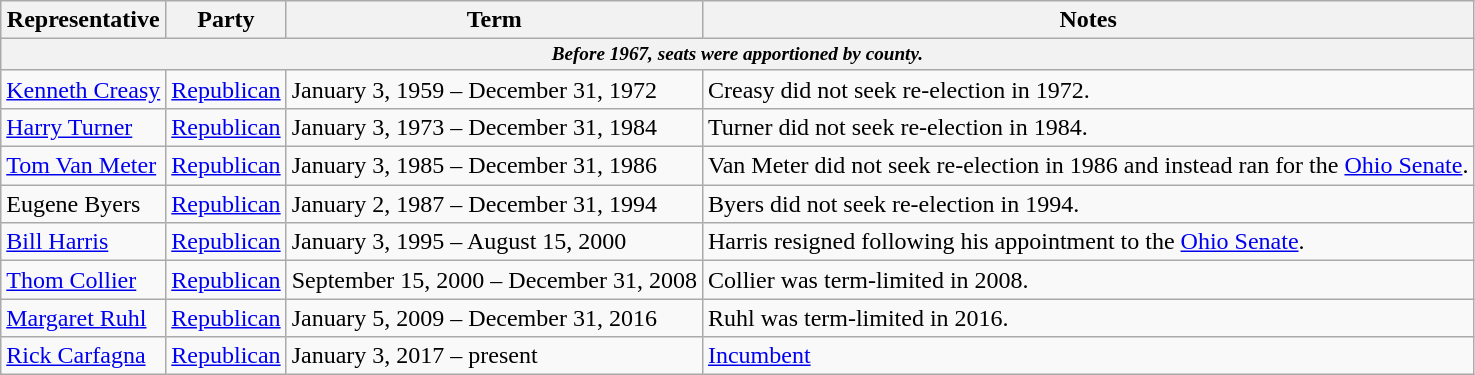<table class=wikitable>
<tr valign=bottom>
<th>Representative</th>
<th>Party</th>
<th>Term</th>
<th>Notes</th>
</tr>
<tr>
<th colspan=5 style="font-size: 80%;"><em>Before 1967, seats were apportioned by county.</em></th>
</tr>
<tr>
<td><a href='#'>Kenneth Creasy</a></td>
<td><a href='#'>Republican</a></td>
<td>January 3, 1959 – December 31, 1972</td>
<td>Creasy did not seek re-election in 1972.</td>
</tr>
<tr>
<td><a href='#'>Harry Turner</a></td>
<td><a href='#'>Republican</a></td>
<td>January 3, 1973 – December 31, 1984</td>
<td>Turner did not seek re-election in 1984.</td>
</tr>
<tr>
<td><a href='#'>Tom Van Meter</a></td>
<td><a href='#'>Republican</a></td>
<td>January 3, 1985 – December 31, 1986</td>
<td>Van Meter did not seek re-election in 1986 and instead ran for the <a href='#'>Ohio Senate</a>.</td>
</tr>
<tr>
<td>Eugene Byers</td>
<td><a href='#'>Republican</a></td>
<td>January 2, 1987 – December 31, 1994</td>
<td>Byers did not seek re-election in 1994.</td>
</tr>
<tr>
<td><a href='#'>Bill Harris</a></td>
<td><a href='#'>Republican</a></td>
<td>January 3, 1995 – August 15, 2000</td>
<td>Harris resigned following his appointment to the <a href='#'>Ohio Senate</a>.</td>
</tr>
<tr>
<td><a href='#'>Thom Collier</a></td>
<td><a href='#'>Republican</a></td>
<td>September 15, 2000 – December 31, 2008</td>
<td>Collier was term-limited in 2008.</td>
</tr>
<tr>
<td><a href='#'>Margaret Ruhl</a></td>
<td><a href='#'>Republican</a></td>
<td>January 5, 2009 – December 31, 2016</td>
<td>Ruhl was term-limited in 2016.</td>
</tr>
<tr>
<td><a href='#'>Rick Carfagna</a></td>
<td><a href='#'>Republican</a></td>
<td>January 3, 2017 – present</td>
<td><a href='#'>Incumbent</a></td>
</tr>
</table>
